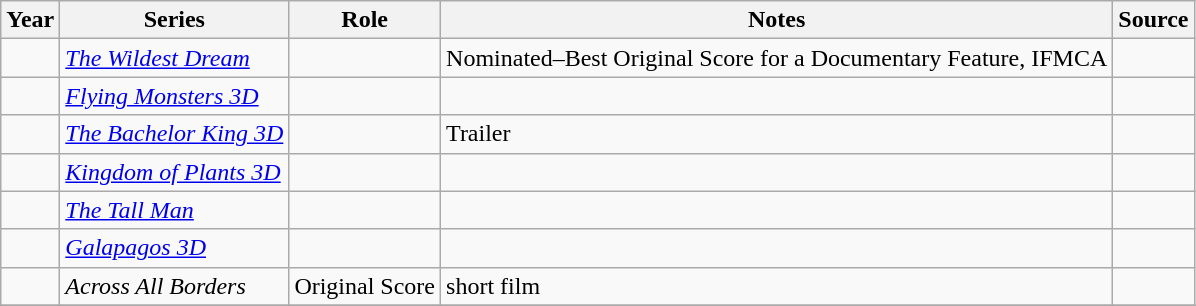<table class="wikitable sortable plainrowheaders">
<tr>
<th>Year</th>
<th>Series</th>
<th>Role</th>
<th class="unsortable">Notes</th>
<th class="unsortable">Source</th>
</tr>
<tr>
<td></td>
<td><em><a href='#'>The Wildest Dream</a></em></td>
<td></td>
<td>Nominated–Best Original Score for a Documentary Feature, IFMCA</td>
<td></td>
</tr>
<tr>
<td></td>
<td><em><a href='#'>Flying Monsters 3D</a></em></td>
<td></td>
<td> </td>
<td> </td>
</tr>
<tr>
<td></td>
<td><em><a href='#'>The Bachelor King 3D</a></em></td>
<td> </td>
<td>Trailer</td>
<td> </td>
</tr>
<tr>
<td></td>
<td><em><a href='#'>Kingdom of Plants 3D</a></em></td>
<td></td>
<td> </td>
<td> </td>
</tr>
<tr>
<td></td>
<td><em><a href='#'>The Tall Man</a></em></td>
<td></td>
<td> </td>
<td></td>
</tr>
<tr>
<td></td>
<td><em><a href='#'>Galapagos 3D</a></em></td>
<td></td>
<td> </td>
<td></td>
</tr>
<tr>
<td></td>
<td><em>Across All Borders</em></td>
<td>Original Score</td>
<td>short film</td>
<td></td>
</tr>
<tr>
</tr>
</table>
